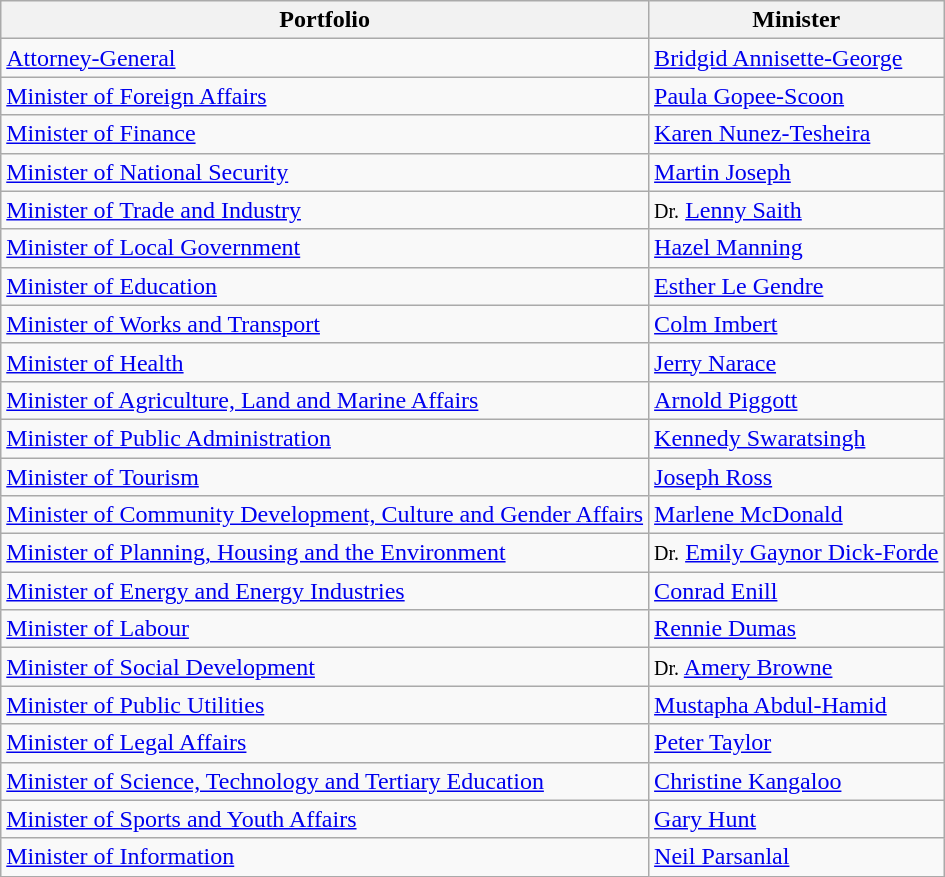<table class="wikitable">
<tr>
<th>Portfolio</th>
<th colspan=2>Minister</th>
</tr>
<tr>
<td><a href='#'>Attorney-General</a></td>
<td><a href='#'>Bridgid Annisette-George</a></td>
</tr>
<tr>
<td><a href='#'>Minister of Foreign Affairs</a></td>
<td><a href='#'>Paula Gopee-Scoon</a></td>
</tr>
<tr>
<td><a href='#'>Minister of Finance</a></td>
<td><a href='#'>Karen Nunez-Tesheira</a></td>
</tr>
<tr>
<td><a href='#'>Minister of National Security</a></td>
<td><a href='#'>Martin Joseph</a></td>
</tr>
<tr>
<td><a href='#'>Minister of Trade and Industry</a></td>
<td><small>Dr.</small> <a href='#'>Lenny Saith</a></td>
</tr>
<tr>
<td><a href='#'>Minister of Local Government</a></td>
<td><a href='#'>Hazel Manning</a></td>
</tr>
<tr>
<td><a href='#'>Minister of Education</a></td>
<td><a href='#'>Esther Le Gendre</a></td>
</tr>
<tr>
<td><a href='#'>Minister of Works and Transport</a></td>
<td><a href='#'>Colm Imbert</a></td>
</tr>
<tr>
<td><a href='#'>Minister of Health</a></td>
<td><a href='#'>Jerry Narace</a></td>
</tr>
<tr>
<td><a href='#'>Minister of Agriculture, Land and Marine Affairs</a></td>
<td><a href='#'>Arnold Piggott</a></td>
</tr>
<tr>
<td><a href='#'>Minister of Public Administration</a></td>
<td><a href='#'>Kennedy Swaratsingh</a></td>
</tr>
<tr>
<td><a href='#'>Minister of Tourism</a></td>
<td><a href='#'>Joseph Ross</a></td>
</tr>
<tr>
<td><a href='#'>Minister of Community Development, Culture and Gender Affairs</a></td>
<td><a href='#'>Marlene McDonald</a></td>
</tr>
<tr>
<td><a href='#'>Minister of Planning, Housing and the Environment</a></td>
<td><small>Dr.</small> <a href='#'>Emily Gaynor Dick-Forde</a></td>
</tr>
<tr>
<td><a href='#'>Minister of Energy and Energy Industries</a></td>
<td><a href='#'>Conrad Enill</a></td>
</tr>
<tr>
<td><a href='#'>Minister of Labour</a></td>
<td><a href='#'>Rennie Dumas</a></td>
</tr>
<tr>
<td><a href='#'>Minister of Social Development</a></td>
<td><small>Dr.</small> <a href='#'>Amery Browne</a></td>
</tr>
<tr>
<td><a href='#'>Minister of Public Utilities</a></td>
<td><a href='#'>Mustapha Abdul-Hamid</a></td>
</tr>
<tr>
<td><a href='#'>Minister of Legal Affairs</a></td>
<td><a href='#'>Peter Taylor</a></td>
</tr>
<tr>
<td><a href='#'>Minister of Science, Technology and Tertiary Education</a></td>
<td><a href='#'>Christine Kangaloo</a></td>
</tr>
<tr>
<td><a href='#'>Minister of Sports and Youth Affairs</a></td>
<td><a href='#'>Gary Hunt</a></td>
</tr>
<tr>
<td><a href='#'>Minister of Information</a></td>
<td><a href='#'>Neil Parsanlal</a></td>
</tr>
</table>
